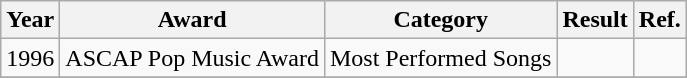<table class="wikitable">
<tr>
<th>Year</th>
<th>Award</th>
<th>Category</th>
<th>Result</th>
<th>Ref.</th>
</tr>
<tr>
<td>1996</td>
<td>ASCAP Pop Music Award</td>
<td>Most Performed Songs</td>
<td></td>
<td align="center"></td>
</tr>
<tr>
</tr>
</table>
